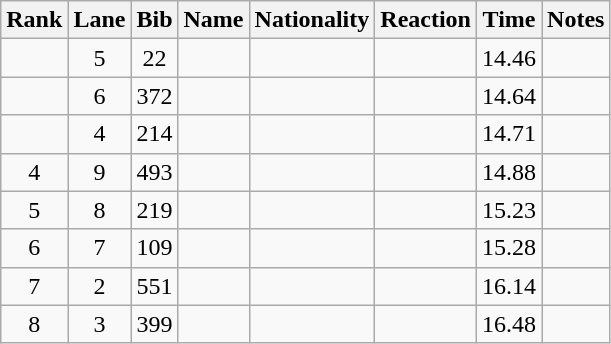<table class="wikitable sortable" style="text-align:center">
<tr>
<th>Rank</th>
<th>Lane</th>
<th>Bib</th>
<th>Name</th>
<th>Nationality</th>
<th>Reaction</th>
<th>Time</th>
<th>Notes</th>
</tr>
<tr>
<td></td>
<td>5</td>
<td>22</td>
<td align=left></td>
<td align=left></td>
<td></td>
<td>14.46</td>
<td></td>
</tr>
<tr>
<td></td>
<td>6</td>
<td>372</td>
<td align=left></td>
<td align=left></td>
<td></td>
<td>14.64</td>
<td></td>
</tr>
<tr>
<td></td>
<td>4</td>
<td>214</td>
<td align=left></td>
<td align=left></td>
<td></td>
<td>14.71</td>
<td></td>
</tr>
<tr>
<td>4</td>
<td>9</td>
<td>493</td>
<td align=left></td>
<td align=left></td>
<td></td>
<td>14.88</td>
<td></td>
</tr>
<tr>
<td>5</td>
<td>8</td>
<td>219</td>
<td align=left></td>
<td align=left></td>
<td></td>
<td>15.23</td>
<td></td>
</tr>
<tr>
<td>6</td>
<td>7</td>
<td>109</td>
<td align=left></td>
<td align=left></td>
<td></td>
<td>15.28</td>
<td></td>
</tr>
<tr>
<td>7</td>
<td>2</td>
<td>551</td>
<td align=left></td>
<td align=left></td>
<td></td>
<td>16.14</td>
<td></td>
</tr>
<tr>
<td>8</td>
<td>3</td>
<td>399</td>
<td align=left></td>
<td align=left></td>
<td></td>
<td>16.48</td>
<td></td>
</tr>
</table>
